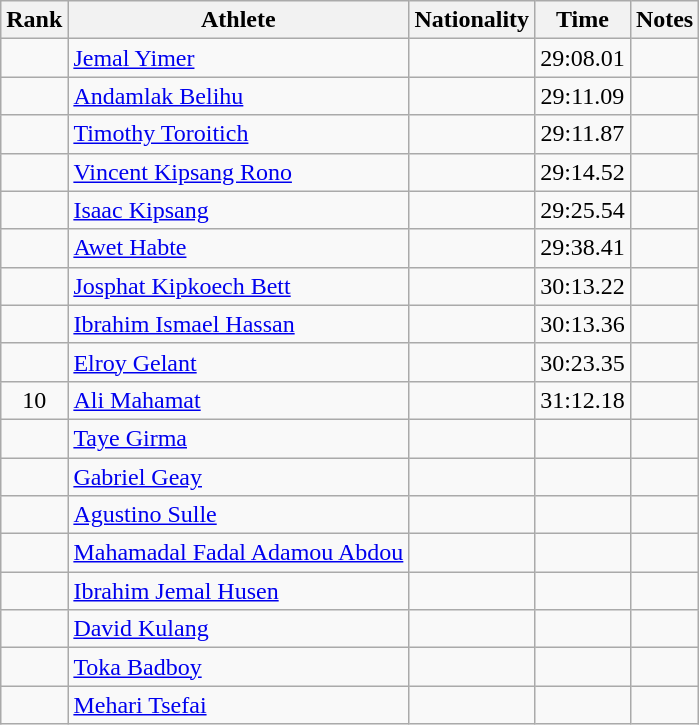<table class="wikitable sortable" style="text-align:center">
<tr>
<th>Rank</th>
<th>Athlete</th>
<th>Nationality</th>
<th>Time</th>
<th>Notes</th>
</tr>
<tr>
<td></td>
<td align="left"><a href='#'>Jemal Yimer</a></td>
<td align=left></td>
<td>29:08.01</td>
<td></td>
</tr>
<tr>
<td></td>
<td align="left"><a href='#'>Andamlak Belihu</a></td>
<td align=left></td>
<td>29:11.09</td>
<td></td>
</tr>
<tr>
<td></td>
<td align="left"><a href='#'>Timothy Toroitich</a></td>
<td align=left></td>
<td>29:11.87</td>
<td></td>
</tr>
<tr>
<td></td>
<td align="left"><a href='#'>Vincent Kipsang Rono</a></td>
<td align=left></td>
<td>29:14.52</td>
<td></td>
</tr>
<tr>
<td></td>
<td align="left"><a href='#'>Isaac Kipsang</a></td>
<td align=left></td>
<td>29:25.54</td>
<td></td>
</tr>
<tr>
<td></td>
<td align="left"><a href='#'>Awet Habte</a></td>
<td align=left></td>
<td>29:38.41</td>
<td></td>
</tr>
<tr>
<td></td>
<td align="left"><a href='#'>Josphat Kipkoech Bett</a></td>
<td align=left></td>
<td>30:13.22</td>
<td></td>
</tr>
<tr>
<td></td>
<td align="left"><a href='#'>Ibrahim Ismael Hassan</a></td>
<td align=left></td>
<td>30:13.36</td>
<td></td>
</tr>
<tr>
<td></td>
<td align="left"><a href='#'>Elroy Gelant</a></td>
<td align=left></td>
<td>30:23.35</td>
<td></td>
</tr>
<tr>
<td>10</td>
<td align="left"><a href='#'>Ali Mahamat</a></td>
<td align=left></td>
<td>31:12.18</td>
<td></td>
</tr>
<tr>
<td></td>
<td align="left"><a href='#'>Taye Girma</a></td>
<td align=left></td>
<td></td>
<td></td>
</tr>
<tr>
<td></td>
<td align="left"><a href='#'>Gabriel Geay</a></td>
<td align=left></td>
<td></td>
<td></td>
</tr>
<tr>
<td></td>
<td align="left"><a href='#'>Agustino Sulle</a></td>
<td align=left></td>
<td></td>
<td></td>
</tr>
<tr>
<td></td>
<td align="left"><a href='#'>Mahamadal Fadal Adamou Abdou</a></td>
<td align=left></td>
<td></td>
<td></td>
</tr>
<tr>
<td></td>
<td align="left"><a href='#'>Ibrahim Jemal Husen</a></td>
<td align=left></td>
<td></td>
<td></td>
</tr>
<tr>
<td></td>
<td align="left"><a href='#'>David Kulang</a></td>
<td align=left></td>
<td></td>
<td></td>
</tr>
<tr>
<td></td>
<td align="left"><a href='#'>Toka Badboy</a></td>
<td align=left></td>
<td></td>
<td></td>
</tr>
<tr>
<td></td>
<td align="left"><a href='#'>Mehari Tsefai</a></td>
<td align=left></td>
<td></td>
<td></td>
</tr>
</table>
